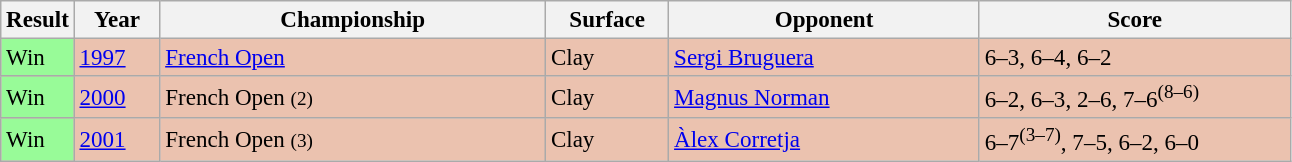<table class="sortable wikitable" style="font-size:96%">
<tr>
<th>Result</th>
<th width="50">Year</th>
<th width="250">Championship</th>
<th width="75">Surface</th>
<th width="200">Opponent</th>
<th width="200" class="unsortable">Score</th>
</tr>
<tr bgcolor="#ebc2af">
<td bgcolor="#98fb98">Win</td>
<td><a href='#'>1997</a></td>
<td><a href='#'>French Open</a></td>
<td>Clay</td>
<td> <a href='#'>Sergi Bruguera</a></td>
<td>6–3, 6–4, 6–2</td>
</tr>
<tr bgcolor="#ebc2af">
<td bgcolor="#98fb98">Win</td>
<td><a href='#'>2000</a></td>
<td>French Open <small>(2)</small></td>
<td>Clay</td>
<td> <a href='#'>Magnus Norman</a></td>
<td>6–2, 6–3, 2–6, 7–6<sup>(8–6)</sup></td>
</tr>
<tr bgcolor="#ebc2af">
<td bgcolor="#98fb98">Win</td>
<td><a href='#'>2001</a></td>
<td>French Open <small>(3)</small></td>
<td>Clay</td>
<td> <a href='#'>Àlex Corretja</a></td>
<td>6–7<sup>(3–7)</sup>, 7–5, 6–2, 6–0</td>
</tr>
</table>
